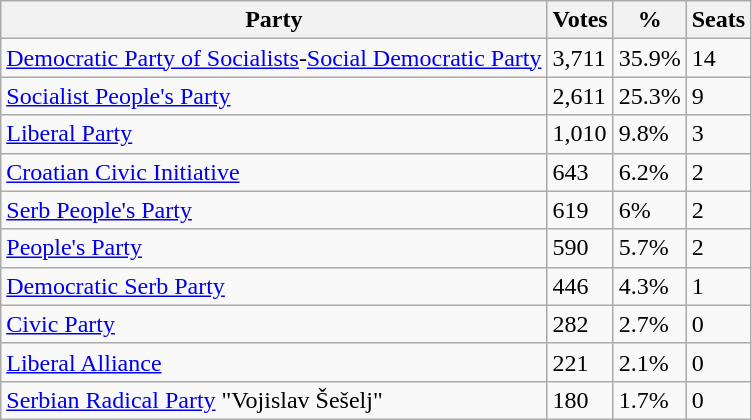<table class="wikitable">
<tr>
<th>Party</th>
<th>Votes</th>
<th>%</th>
<th>Seats</th>
</tr>
<tr>
<td><a href='#'>Democratic Party of Socialists</a>-<a href='#'>Social Democratic Party</a></td>
<td>3,711</td>
<td>35.9%</td>
<td>14</td>
</tr>
<tr>
<td><a href='#'>Socialist People's Party</a></td>
<td>2,611</td>
<td>25.3%</td>
<td>9</td>
</tr>
<tr>
<td><a href='#'>Liberal Party</a></td>
<td>1,010</td>
<td>9.8%</td>
<td>3</td>
</tr>
<tr>
<td><a href='#'>Croatian Civic Initiative</a></td>
<td>643</td>
<td>6.2%</td>
<td>2</td>
</tr>
<tr>
<td><a href='#'>Serb People's Party</a></td>
<td>619</td>
<td>6%</td>
<td>2</td>
</tr>
<tr>
<td><a href='#'>People's Party</a></td>
<td>590</td>
<td>5.7%</td>
<td>2</td>
</tr>
<tr>
<td><a href='#'>Democratic Serb Party</a></td>
<td>446</td>
<td>4.3%</td>
<td>1</td>
</tr>
<tr>
<td><a href='#'>Civic Party</a></td>
<td>282</td>
<td>2.7%</td>
<td>0</td>
</tr>
<tr>
<td><a href='#'>Liberal Alliance</a></td>
<td>221</td>
<td>2.1%</td>
<td>0</td>
</tr>
<tr>
<td><a href='#'>Serbian Radical Party</a> "Vojislav Šešelj"</td>
<td>180</td>
<td>1.7%</td>
<td>0</td>
</tr>
</table>
